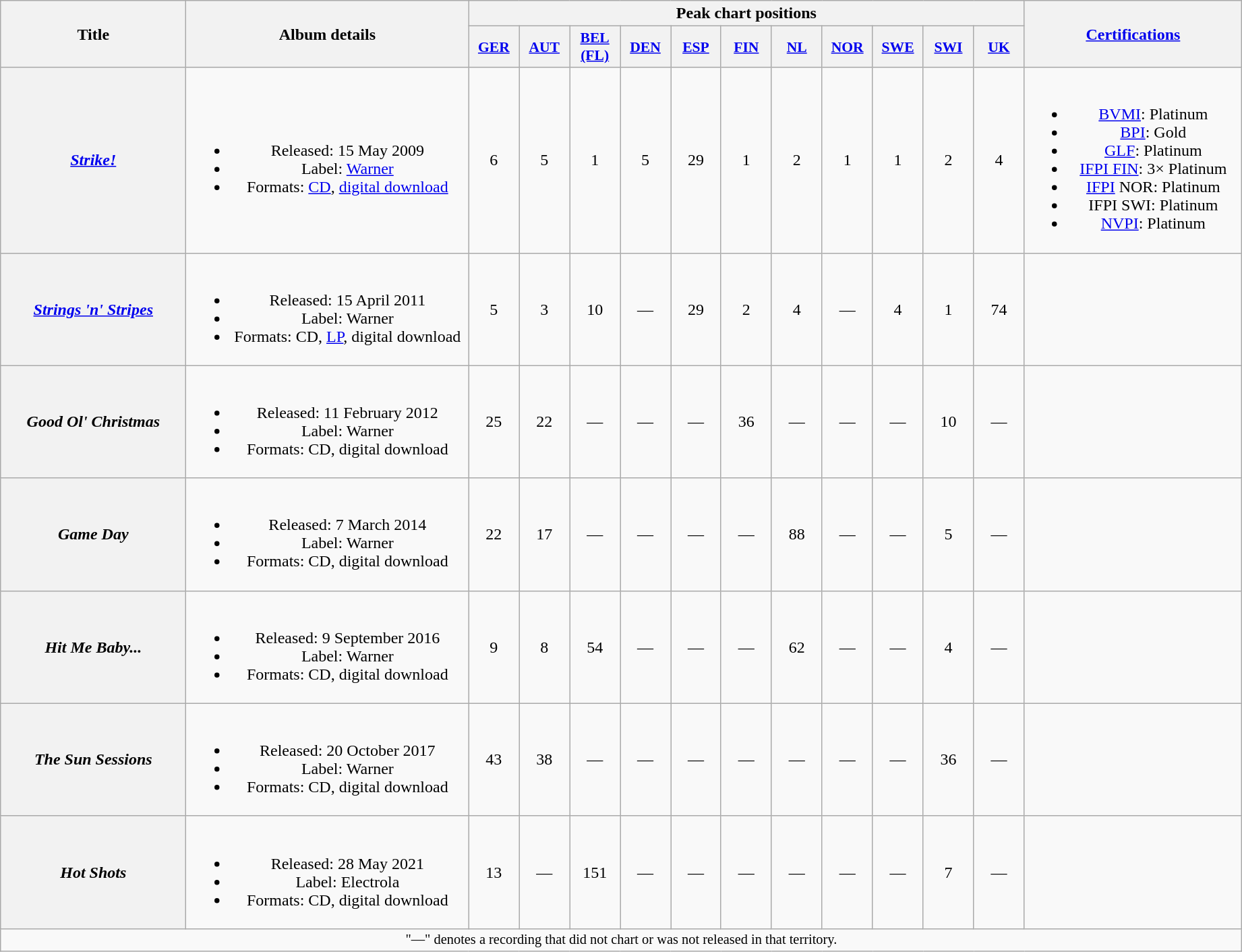<table class="wikitable plainrowheaders" style="text-align:center;" border="1">
<tr>
<th scope="col" rowspan="2" style="width:11em;">Title</th>
<th scope="col" rowspan="2" style="width:17em;">Album details</th>
<th scope="col" colspan="11">Peak chart positions</th>
<th scope="col" rowspan="2" style="width:13em;"><a href='#'>Certifications</a></th>
</tr>
<tr>
<th scope="col" style="width:3em;font-size:90%;"><a href='#'>GER</a><br></th>
<th scope="col" style="width:3em;font-size:90%;"><a href='#'>AUT</a><br></th>
<th scope="col" style="width:3em;font-size:90%;"><a href='#'>BEL (FL)</a><br></th>
<th scope="col" style="width:3em;font-size:90%;"><a href='#'>DEN</a><br></th>
<th scope="col" style="width:3em;font-size:90%;"><a href='#'>ESP</a><br></th>
<th scope="col" style="width:3em;font-size:90%;"><a href='#'>FIN</a><br></th>
<th scope="col" style="width:3em;font-size:90%;"><a href='#'>NL</a><br></th>
<th scope="col" style="width:3em;font-size:90%;"><a href='#'>NOR</a><br></th>
<th scope="col" style="width:3em;font-size:90%;"><a href='#'>SWE</a><br></th>
<th scope="col" style="width:3em;font-size:90%;"><a href='#'>SWI</a><br></th>
<th scope="col" style="width:3em;font-size:90%;"><a href='#'>UK</a><br></th>
</tr>
<tr>
<th scope="row"><em><a href='#'>Strike!</a></em></th>
<td><br><ul><li>Released: 15 May 2009</li><li>Label: <a href='#'>Warner</a></li><li>Formats: <a href='#'>CD</a>, <a href='#'>digital download</a></li></ul></td>
<td>6</td>
<td>5</td>
<td>1</td>
<td>5</td>
<td>29</td>
<td>1</td>
<td>2</td>
<td>1</td>
<td>1</td>
<td>2</td>
<td>4</td>
<td><br><ul><li><a href='#'>BVMI</a>: Platinum</li><li><a href='#'>BPI</a>: Gold</li><li><a href='#'>GLF</a>: Platinum</li><li><a href='#'>IFPI FIN</a>: 3× Platinum</li><li><a href='#'>IFPI</a> NOR: Platinum</li><li>IFPI SWI: Platinum</li><li><a href='#'>NVPI</a>: Platinum</li></ul></td>
</tr>
<tr>
<th scope="row"><em><a href='#'>Strings 'n' Stripes</a></em></th>
<td><br><ul><li>Released: 15 April 2011</li><li>Label: Warner</li><li>Formats: CD, <a href='#'>LP</a>, digital download</li></ul></td>
<td>5</td>
<td>3</td>
<td>10</td>
<td>—</td>
<td>29</td>
<td>2</td>
<td>4</td>
<td>—</td>
<td>4</td>
<td>1</td>
<td>74</td>
<td></td>
</tr>
<tr>
<th scope="row"><em>Good Ol' Christmas</em></th>
<td><br><ul><li>Released: 11 February 2012</li><li>Label: Warner</li><li>Formats: CD, digital download</li></ul></td>
<td>25</td>
<td>22</td>
<td>—</td>
<td>—</td>
<td>—</td>
<td>36</td>
<td>—</td>
<td>—</td>
<td>—</td>
<td>10</td>
<td>—</td>
<td></td>
</tr>
<tr>
<th scope="row"><em>Game Day</em></th>
<td><br><ul><li>Released: 7 March 2014</li><li>Label: Warner</li><li>Formats: CD, digital download</li></ul></td>
<td>22</td>
<td>17</td>
<td>—</td>
<td>—</td>
<td>—</td>
<td>—</td>
<td>88</td>
<td>—</td>
<td>—</td>
<td>5</td>
<td>—</td>
<td></td>
</tr>
<tr>
<th scope="row"><em>Hit Me Baby...</em></th>
<td><br><ul><li>Released: 9 September 2016</li><li>Label: Warner</li><li>Formats: CD, digital download</li></ul></td>
<td>9</td>
<td>8</td>
<td>54</td>
<td>—</td>
<td>—</td>
<td>—</td>
<td>62</td>
<td>—</td>
<td>—</td>
<td>4</td>
<td>—</td>
<td></td>
</tr>
<tr>
<th scope="row"><em>The Sun Sessions</em></th>
<td><br><ul><li>Released: 20 October 2017</li><li>Label: Warner</li><li>Formats: CD, digital download</li></ul></td>
<td>43</td>
<td>38</td>
<td>—</td>
<td>—</td>
<td>—</td>
<td>—</td>
<td>—</td>
<td>—</td>
<td>—</td>
<td>36</td>
<td>—</td>
<td></td>
</tr>
<tr>
<th scope="row"><em>Hot Shots</em></th>
<td><br><ul><li>Released: 28 May 2021</li><li>Label: Electrola</li><li>Formats: CD, digital download</li></ul></td>
<td>13</td>
<td>—</td>
<td>151</td>
<td>—</td>
<td>—</td>
<td>—</td>
<td>—</td>
<td>—</td>
<td>—</td>
<td>7</td>
<td>—</td>
<td></td>
</tr>
<tr>
<td colspan="14" style="font-size:85%">"—" denotes a recording that did not chart or was not released in that territory.</td>
</tr>
</table>
